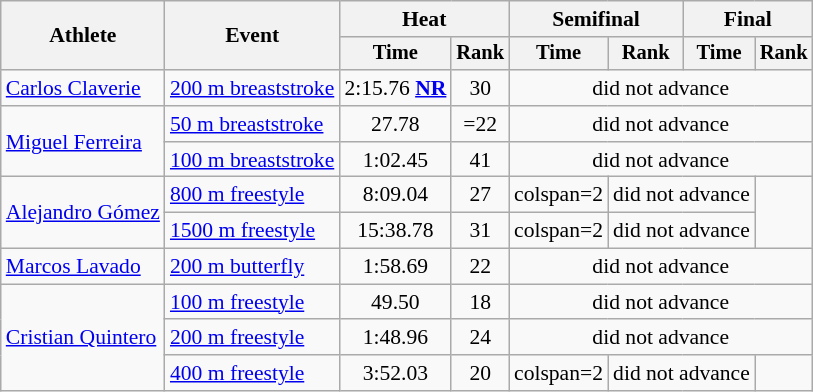<table class=wikitable style="font-size:90%">
<tr>
<th rowspan="2">Athlete</th>
<th rowspan="2">Event</th>
<th colspan="2">Heat</th>
<th colspan="2">Semifinal</th>
<th colspan="2">Final</th>
</tr>
<tr style="font-size:95%">
<th>Time</th>
<th>Rank</th>
<th>Time</th>
<th>Rank</th>
<th>Time</th>
<th>Rank</th>
</tr>
<tr align=center>
<td align=left><a href='#'>Carlos Claverie</a></td>
<td align=left><a href='#'>200 m breaststroke</a></td>
<td>2:15.76 <strong><a href='#'>NR</a></strong></td>
<td>30</td>
<td colspan=4>did not advance</td>
</tr>
<tr align=center>
<td align=left rowspan=2><a href='#'>Miguel Ferreira</a></td>
<td align=left><a href='#'>50 m breaststroke</a></td>
<td>27.78</td>
<td>=22</td>
<td colspan=4>did not advance</td>
</tr>
<tr align=center>
<td align=left><a href='#'>100 m breaststroke</a></td>
<td>1:02.45</td>
<td>41</td>
<td colspan=4>did not advance</td>
</tr>
<tr align=center>
<td align=left rowspan=2><a href='#'>Alejandro Gómez</a></td>
<td align=left><a href='#'>800 m freestyle</a></td>
<td>8:09.04</td>
<td>27</td>
<td>colspan=2 </td>
<td colspan=2>did not advance</td>
</tr>
<tr align=center>
<td align=left><a href='#'>1500 m freestyle</a></td>
<td>15:38.78</td>
<td>31</td>
<td>colspan=2 </td>
<td colspan=2>did not advance</td>
</tr>
<tr align=center>
<td align=left><a href='#'>Marcos Lavado</a></td>
<td align=left><a href='#'>200 m butterfly</a></td>
<td>1:58.69</td>
<td>22</td>
<td colspan=4>did not advance</td>
</tr>
<tr align=center>
<td align=left rowspan=3><a href='#'>Cristian Quintero</a></td>
<td align=left><a href='#'>100 m freestyle</a></td>
<td>49.50</td>
<td>18</td>
<td colspan=4>did not advance</td>
</tr>
<tr align=center>
<td align=left><a href='#'>200 m freestyle</a></td>
<td>1:48.96</td>
<td>24</td>
<td colspan=4>did not advance</td>
</tr>
<tr align=center>
<td align=left><a href='#'>400 m freestyle</a></td>
<td>3:52.03</td>
<td>20</td>
<td>colspan=2 </td>
<td colspan=2>did not advance</td>
</tr>
</table>
